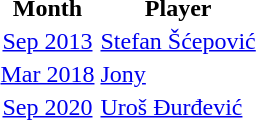<table class="toccolours">
<tr>
<th>Month</th>
<th>Player</th>
</tr>
<tr>
<td align=center><a href='#'>Sep 2013</a></td>
<td> <a href='#'>Stefan Šćepović</a></td>
</tr>
<tr>
<td align=center><a href='#'>Mar 2018</a></td>
<td> <a href='#'>Jony</a></td>
</tr>
<tr>
<td align=center><a href='#'>Sep 2020</a></td>
<td> <a href='#'>Uroš Đurđević</a></td>
</tr>
</table>
